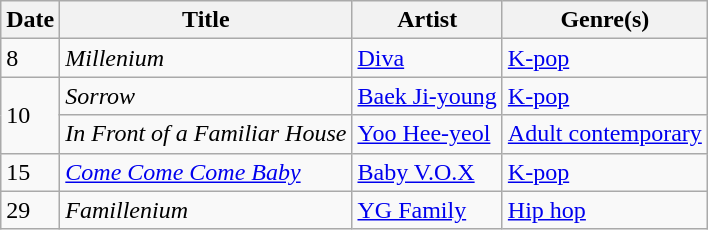<table class="wikitable" style="text-align: left;">
<tr>
<th>Date</th>
<th>Title</th>
<th>Artist</th>
<th>Genre(s)</th>
</tr>
<tr>
<td>8</td>
<td><em>Millenium</em></td>
<td><a href='#'>Diva</a></td>
<td><a href='#'>K-pop</a></td>
</tr>
<tr>
<td rowspan="2">10</td>
<td><em>Sorrow</em></td>
<td><a href='#'>Baek Ji-young</a></td>
<td><a href='#'>K-pop</a></td>
</tr>
<tr>
<td><em>In Front of a Familiar House</em></td>
<td><a href='#'>Yoo Hee-yeol</a></td>
<td><a href='#'>Adult contemporary</a></td>
</tr>
<tr>
<td>15</td>
<td><em><a href='#'>Come Come Come Baby</a></em></td>
<td><a href='#'>Baby V.O.X</a></td>
<td><a href='#'>K-pop</a></td>
</tr>
<tr>
<td>29</td>
<td><em>Famillenium</em></td>
<td><a href='#'>YG Family</a></td>
<td><a href='#'>Hip hop</a></td>
</tr>
</table>
